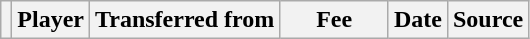<table class="wikitable plainrowheaders sortable">
<tr>
<th></th>
<th scope="col">Player</th>
<th>Transferred from</th>
<th style="width: 65px;">Fee</th>
<th scope="col">Date</th>
<th scope="col">Source</th>
</tr>
</table>
